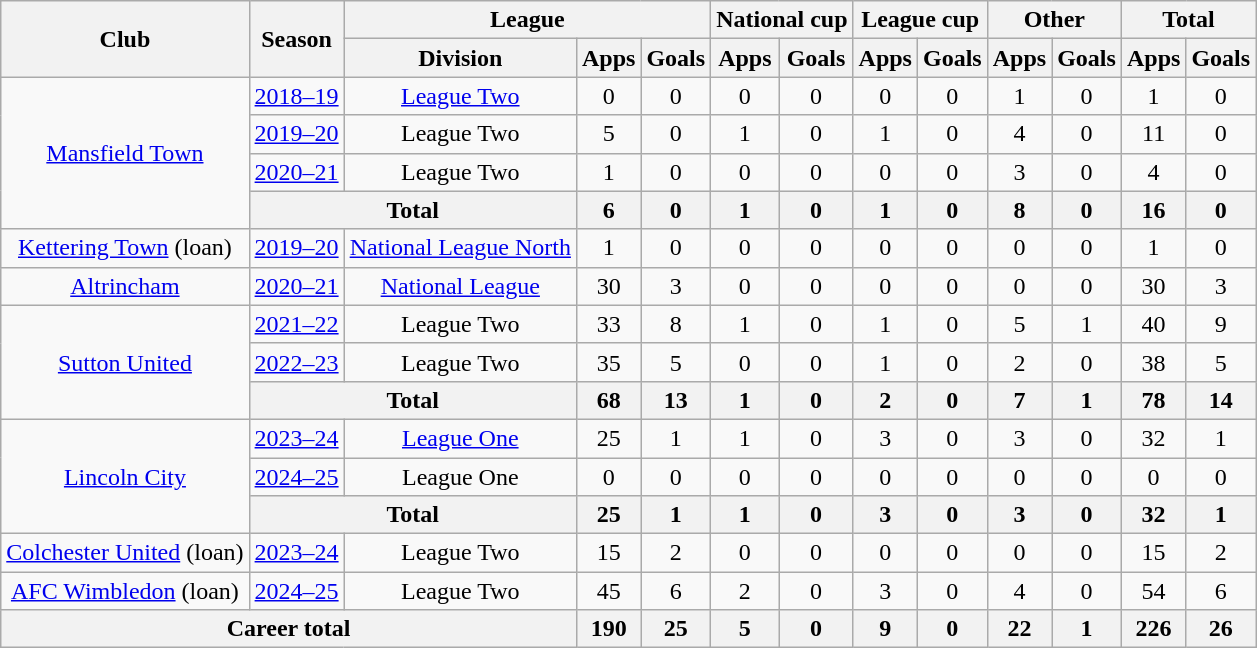<table class="wikitable" style="text-align:center">
<tr>
<th rowspan="2">Club</th>
<th rowspan="2">Season</th>
<th colspan="3">League</th>
<th colspan="2">National cup</th>
<th colspan="2">League cup</th>
<th colspan="2">Other</th>
<th colspan="2">Total</th>
</tr>
<tr>
<th>Division</th>
<th>Apps</th>
<th>Goals</th>
<th>Apps</th>
<th>Goals</th>
<th>Apps</th>
<th>Goals</th>
<th>Apps</th>
<th>Goals</th>
<th>Apps</th>
<th>Goals</th>
</tr>
<tr>
<td rowspan="4"><a href='#'>Mansfield Town</a></td>
<td><a href='#'>2018–19</a></td>
<td><a href='#'>League Two</a></td>
<td>0</td>
<td>0</td>
<td>0</td>
<td>0</td>
<td>0</td>
<td>0</td>
<td>1</td>
<td>0</td>
<td>1</td>
<td>0</td>
</tr>
<tr>
<td><a href='#'>2019–20</a></td>
<td>League Two</td>
<td>5</td>
<td>0</td>
<td>1</td>
<td>0</td>
<td>1</td>
<td>0</td>
<td>4</td>
<td>0</td>
<td>11</td>
<td>0</td>
</tr>
<tr>
<td><a href='#'>2020–21</a></td>
<td>League Two</td>
<td>1</td>
<td>0</td>
<td>0</td>
<td>0</td>
<td>0</td>
<td>0</td>
<td>3</td>
<td>0</td>
<td>4</td>
<td>0</td>
</tr>
<tr>
<th colspan="2">Total</th>
<th>6</th>
<th>0</th>
<th>1</th>
<th>0</th>
<th>1</th>
<th>0</th>
<th>8</th>
<th>0</th>
<th>16</th>
<th>0</th>
</tr>
<tr>
<td><a href='#'>Kettering Town</a> (loan)</td>
<td><a href='#'>2019–20</a></td>
<td><a href='#'>National League North</a></td>
<td>1</td>
<td>0</td>
<td>0</td>
<td>0</td>
<td>0</td>
<td>0</td>
<td>0</td>
<td>0</td>
<td>1</td>
<td>0</td>
</tr>
<tr>
<td><a href='#'>Altrincham</a></td>
<td><a href='#'>2020–21</a></td>
<td><a href='#'>National League</a></td>
<td>30</td>
<td>3</td>
<td>0</td>
<td>0</td>
<td>0</td>
<td>0</td>
<td>0</td>
<td>0</td>
<td>30</td>
<td>3</td>
</tr>
<tr>
<td rowspan="3"><a href='#'>Sutton United</a></td>
<td><a href='#'>2021–22</a></td>
<td>League Two</td>
<td>33</td>
<td>8</td>
<td>1</td>
<td>0</td>
<td>1</td>
<td>0</td>
<td>5</td>
<td>1</td>
<td>40</td>
<td>9</td>
</tr>
<tr>
<td><a href='#'>2022–23</a></td>
<td>League Two</td>
<td>35</td>
<td>5</td>
<td>0</td>
<td>0</td>
<td>1</td>
<td>0</td>
<td>2</td>
<td>0</td>
<td>38</td>
<td>5</td>
</tr>
<tr>
<th colspan="2">Total</th>
<th>68</th>
<th>13</th>
<th>1</th>
<th>0</th>
<th>2</th>
<th>0</th>
<th>7</th>
<th>1</th>
<th>78</th>
<th>14</th>
</tr>
<tr>
<td rowspan="3"><a href='#'>Lincoln City</a></td>
<td><a href='#'>2023–24</a></td>
<td><a href='#'>League One</a></td>
<td>25</td>
<td>1</td>
<td>1</td>
<td>0</td>
<td>3</td>
<td>0</td>
<td>3</td>
<td>0</td>
<td>32</td>
<td>1</td>
</tr>
<tr>
<td><a href='#'>2024–25</a></td>
<td>League One</td>
<td>0</td>
<td>0</td>
<td>0</td>
<td>0</td>
<td>0</td>
<td>0</td>
<td>0</td>
<td>0</td>
<td>0</td>
<td>0</td>
</tr>
<tr>
<th colspan="2">Total</th>
<th>25</th>
<th>1</th>
<th>1</th>
<th>0</th>
<th>3</th>
<th>0</th>
<th>3</th>
<th>0</th>
<th>32</th>
<th>1</th>
</tr>
<tr>
<td><a href='#'>Colchester United</a> (loan)</td>
<td><a href='#'>2023–24</a></td>
<td>League Two</td>
<td>15</td>
<td>2</td>
<td>0</td>
<td>0</td>
<td>0</td>
<td>0</td>
<td>0</td>
<td>0</td>
<td>15</td>
<td>2</td>
</tr>
<tr>
<td><a href='#'>AFC Wimbledon</a> (loan)</td>
<td><a href='#'>2024–25</a></td>
<td>League Two</td>
<td>45</td>
<td>6</td>
<td>2</td>
<td>0</td>
<td>3</td>
<td>0</td>
<td>4</td>
<td>0</td>
<td>54</td>
<td>6</td>
</tr>
<tr>
<th colspan="3">Career total</th>
<th>190</th>
<th>25</th>
<th>5</th>
<th>0</th>
<th>9</th>
<th>0</th>
<th>22</th>
<th>1</th>
<th>226</th>
<th>26</th>
</tr>
</table>
